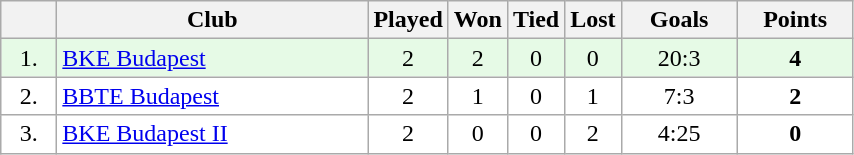<table class="wikitable">
<tr>
<th width="30"></th>
<th width="200">Club</th>
<th width="30">Played</th>
<th width="30">Won</th>
<th width="30">Tied</th>
<th width="30">Lost</th>
<th width="70">Goals</th>
<th width="70">Points</th>
</tr>
<tr bgcolor="#e6fae6" align="center">
<td>1.</td>
<td align="left"><a href='#'>BKE Budapest</a></td>
<td>2</td>
<td>2</td>
<td>0</td>
<td>0</td>
<td>20:3</td>
<td><strong>4</strong></td>
</tr>
<tr bgcolor="#FFFFFF" align="center">
<td>2.</td>
<td align="left"><a href='#'>BBTE Budapest</a></td>
<td>2</td>
<td>1</td>
<td>0</td>
<td>1</td>
<td>7:3</td>
<td><strong>2</strong></td>
</tr>
<tr bgcolor="#FFFFFF" align="center">
<td>3.</td>
<td align="left"><a href='#'>BKE Budapest II</a></td>
<td>2</td>
<td>0</td>
<td>0</td>
<td>2</td>
<td>4:25</td>
<td><strong>0</strong></td>
</tr>
</table>
